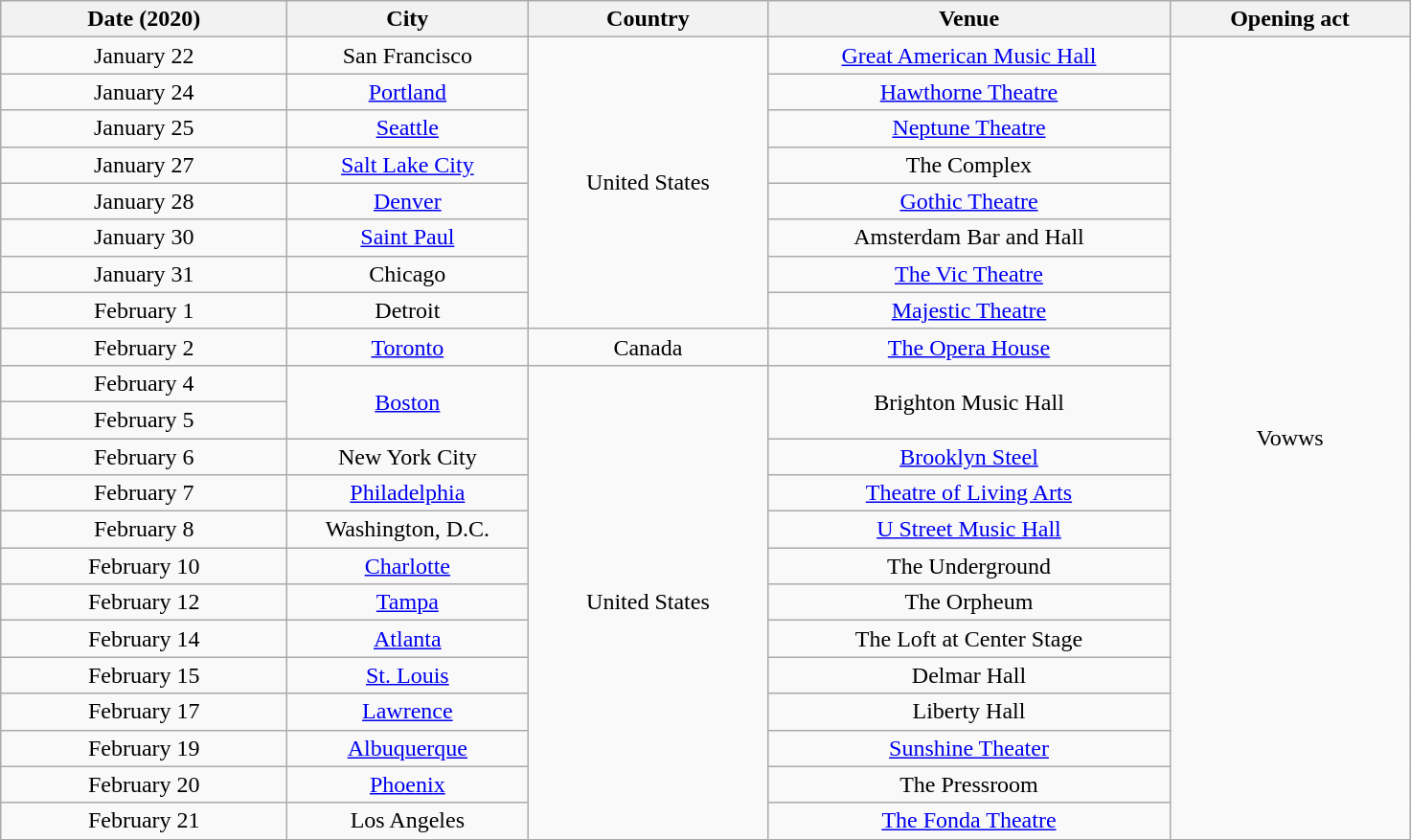<table class="wikitable plainrowheaders" style="text-align:center;">
<tr>
<th scope="col" style="width:12em;">Date (2020)</th>
<th scope="col" style="width:10em;">City</th>
<th scope="col" style="width:10em;">Country</th>
<th scope="col" style="width:17em;">Venue</th>
<th scope="col" style="width:10em;">Opening act</th>
</tr>
<tr>
<td>January 22</td>
<td>San Francisco</td>
<td rowspan="8">United States</td>
<td><a href='#'>Great American Music Hall</a></td>
<td rowspan="22">Vowws</td>
</tr>
<tr>
<td>January 24</td>
<td><a href='#'>Portland</a></td>
<td><a href='#'>Hawthorne Theatre</a></td>
</tr>
<tr>
<td>January 25</td>
<td><a href='#'>Seattle</a></td>
<td><a href='#'>Neptune Theatre</a></td>
</tr>
<tr>
<td>January 27</td>
<td><a href='#'>Salt Lake City</a></td>
<td>The Complex</td>
</tr>
<tr>
<td>January 28</td>
<td><a href='#'>Denver</a></td>
<td><a href='#'>Gothic Theatre</a></td>
</tr>
<tr>
<td>January 30</td>
<td><a href='#'>Saint Paul</a></td>
<td>Amsterdam Bar and Hall</td>
</tr>
<tr>
<td>January 31</td>
<td>Chicago</td>
<td><a href='#'>The Vic Theatre</a></td>
</tr>
<tr>
<td>February 1</td>
<td>Detroit</td>
<td><a href='#'>Majestic Theatre</a></td>
</tr>
<tr>
<td>February 2</td>
<td><a href='#'>Toronto</a></td>
<td>Canada</td>
<td><a href='#'>The Opera House</a></td>
</tr>
<tr>
<td>February 4</td>
<td rowspan="2"><a href='#'>Boston</a></td>
<td rowspan="13">United States</td>
<td rowspan="2">Brighton Music Hall</td>
</tr>
<tr>
<td>February 5</td>
</tr>
<tr>
<td>February 6</td>
<td>New York City</td>
<td><a href='#'>Brooklyn Steel</a></td>
</tr>
<tr>
<td>February 7</td>
<td><a href='#'>Philadelphia</a></td>
<td><a href='#'>Theatre of Living Arts</a></td>
</tr>
<tr>
<td>February 8</td>
<td>Washington, D.C.</td>
<td><a href='#'>U Street Music Hall</a></td>
</tr>
<tr>
<td>February 10</td>
<td><a href='#'>Charlotte</a></td>
<td>The Underground</td>
</tr>
<tr>
<td>February 12</td>
<td><a href='#'>Tampa</a></td>
<td>The Orpheum</td>
</tr>
<tr>
<td>February 14</td>
<td><a href='#'>Atlanta</a></td>
<td>The Loft at Center Stage</td>
</tr>
<tr>
<td>February 15</td>
<td><a href='#'>St. Louis</a></td>
<td>Delmar Hall</td>
</tr>
<tr>
<td>February 17</td>
<td><a href='#'>Lawrence</a></td>
<td>Liberty Hall</td>
</tr>
<tr>
<td>February 19</td>
<td><a href='#'>Albuquerque</a></td>
<td><a href='#'>Sunshine Theater</a></td>
</tr>
<tr>
<td>February 20</td>
<td><a href='#'>Phoenix</a></td>
<td>The Pressroom</td>
</tr>
<tr>
<td>February 21</td>
<td>Los Angeles</td>
<td><a href='#'>The Fonda Theatre</a></td>
</tr>
</table>
